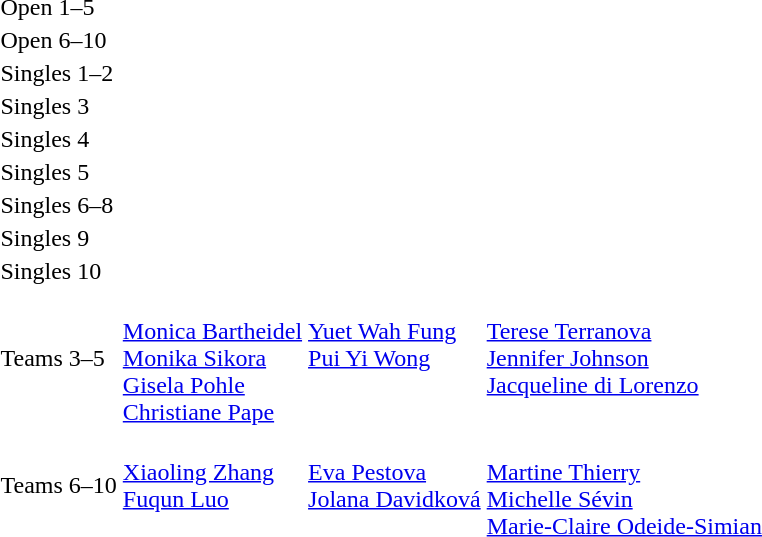<table>
<tr>
<td rowspan=2>Open 1–5</td>
<td rowspan=2></td>
<td rowspan=2></td>
<td></td>
</tr>
<tr>
<td></td>
</tr>
<tr>
<td rowspan=2>Open 6–10</td>
<td rowspan=2></td>
<td rowspan=2></td>
<td></td>
</tr>
<tr>
<td></td>
</tr>
<tr>
<td>Singles 1–2</td>
<td></td>
<td></td>
<td></td>
</tr>
<tr>
<td>Singles 3</td>
<td></td>
<td></td>
<td></td>
</tr>
<tr>
<td>Singles 4</td>
<td></td>
<td></td>
<td></td>
</tr>
<tr>
<td rowspan=2>Singles 5</td>
<td rowspan=2></td>
<td rowspan=2></td>
<td></td>
</tr>
<tr>
<td></td>
</tr>
<tr>
<td>Singles 6–8</td>
<td></td>
<td></td>
<td></td>
</tr>
<tr>
<td>Singles 9</td>
<td></td>
<td></td>
<td></td>
</tr>
<tr>
<td>Singles 10</td>
<td></td>
<td></td>
<td></td>
</tr>
<tr>
<td>Teams 3–5</td>
<td valign=top> <br> <a href='#'>Monica Bartheidel</a> <br> <a href='#'>Monika Sikora</a> <br> <a href='#'>Gisela Pohle</a> <br> <a href='#'>Christiane Pape</a></td>
<td valign=top> <br> <a href='#'>Yuet Wah Fung</a> <br> <a href='#'>Pui Yi Wong</a></td>
<td valign=top> <br> <a href='#'>Terese Terranova</a> <br> <a href='#'>Jennifer Johnson</a> <br> <a href='#'>Jacqueline di Lorenzo</a></td>
</tr>
<tr>
<td>Teams 6–10</td>
<td valign=top> <br> <a href='#'>Xiaoling Zhang</a> <br> <a href='#'>Fuqun Luo</a></td>
<td valign=top> <br> <a href='#'>Eva Pestova</a> <br> <a href='#'>Jolana Davidková</a></td>
<td valign=top> <br> <a href='#'>Martine Thierry</a> <br> <a href='#'>Michelle Sévin</a> <br> <a href='#'>Marie-Claire Odeide-Simian</a></td>
</tr>
</table>
